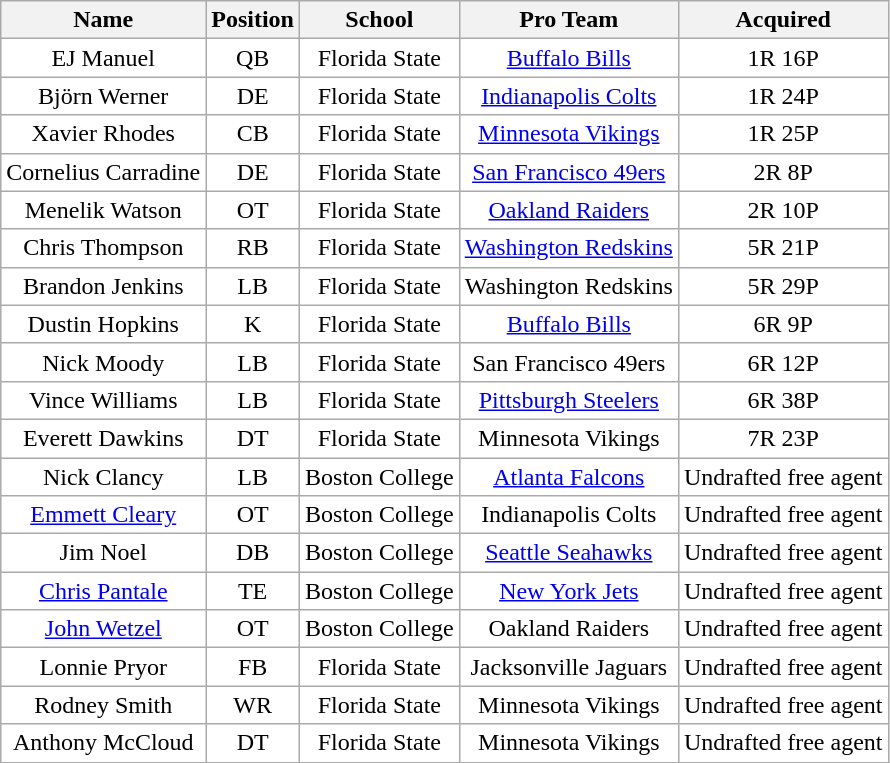<table class="wikitable sortable" border="1">
<tr>
<th>Name</th>
<th>Position</th>
<th>School</th>
<th>Pro Team</th>
<th>Acquired</th>
</tr>
<tr>
<td style="text-align:center; background:white">EJ Manuel</td>
<td style="text-align:center; background:white">QB</td>
<td style="text-align:center; background:white">Florida State</td>
<td style="text-align:center; background:white"><a href='#'>Buffalo Bills</a></td>
<td style="text-align:center; background:white">1R 16P</td>
</tr>
<tr>
<td style="text-align:center; background:white">Björn Werner</td>
<td style="text-align:center; background:white">DE</td>
<td style="text-align:center; background:white">Florida State</td>
<td style="text-align:center; background:white"><a href='#'>Indianapolis Colts</a></td>
<td style="text-align:center; background:white">1R 24P</td>
</tr>
<tr>
<td style="text-align:center; background:white">Xavier Rhodes</td>
<td style="text-align:center; background:white">CB</td>
<td style="text-align:center; background:white">Florida State</td>
<td style="text-align:center; background:white"><a href='#'>Minnesota Vikings</a></td>
<td style="text-align:center; background:white">1R 25P</td>
</tr>
<tr>
<td style="text-align:center; background:white">Cornelius Carradine</td>
<td style="text-align:center; background:white">DE</td>
<td style="text-align:center; background:white">Florida State</td>
<td style="text-align:center; background:white"><a href='#'>San Francisco 49ers</a></td>
<td style="text-align:center; background:white">2R 8P</td>
</tr>
<tr>
<td style="text-align:center; background:white">Menelik Watson</td>
<td style="text-align:center; background:white">OT</td>
<td style="text-align:center; background:white">Florida State</td>
<td style="text-align:center; background:white"><a href='#'>Oakland Raiders</a></td>
<td style="text-align:center; background:white">2R 10P</td>
</tr>
<tr>
<td style="text-align:center; background:white">Chris Thompson</td>
<td style="text-align:center; background:white">RB</td>
<td style="text-align:center; background:white">Florida State</td>
<td style="text-align:center; background:white"><a href='#'>Washington Redskins</a></td>
<td style="text-align:center; background:white">5R 21P</td>
</tr>
<tr>
<td style="text-align:center; background:white">Brandon Jenkins</td>
<td style="text-align:center; background:white">LB</td>
<td style="text-align:center; background:white">Florida State</td>
<td style="text-align:center; background:white">Washington Redskins</td>
<td style="text-align:center; background:white">5R 29P</td>
</tr>
<tr>
<td style="text-align:center; background:white">Dustin Hopkins</td>
<td style="text-align:center; background:white">K</td>
<td style="text-align:center; background:white">Florida State</td>
<td style="text-align:center; background:white"><a href='#'>Buffalo Bills</a></td>
<td style="text-align:center; background:white">6R 9P</td>
</tr>
<tr>
<td style="text-align:center; background:white">Nick Moody</td>
<td style="text-align:center; background:white">LB</td>
<td style="text-align:center; background:white">Florida State</td>
<td style="text-align:center; background:white">San Francisco 49ers</td>
<td style="text-align:center; background:white">6R 12P</td>
</tr>
<tr>
<td style="text-align:center; background:white">Vince Williams</td>
<td style="text-align:center; background:white">LB</td>
<td style="text-align:center; background:white">Florida State</td>
<td style="text-align:center; background:white"><a href='#'>Pittsburgh Steelers</a></td>
<td style="text-align:center; background:white">6R 38P</td>
</tr>
<tr>
<td style="text-align:center; background:white">Everett Dawkins</td>
<td style="text-align:center; background:white">DT</td>
<td style="text-align:center; background:white">Florida State</td>
<td style="text-align:center; background:white">Minnesota Vikings</td>
<td style="text-align:center; background:white">7R 23P</td>
</tr>
<tr>
<td style="text-align:center; background:white">Nick Clancy </td>
<td style="text-align:center; background:white">LB</td>
<td style="text-align:center; background:white">Boston College</td>
<td style="text-align:center; background:white"><a href='#'>Atlanta Falcons</a></td>
<td style="text-align:center; background:white">Undrafted free agent</td>
</tr>
<tr>
<td style="text-align:center; background:white"><a href='#'>Emmett Cleary</a></td>
<td style="text-align:center; background:white">OT</td>
<td style="text-align:center; background:white">Boston College</td>
<td style="text-align:center; background:white">Indianapolis Colts</td>
<td style="text-align:center; background:white">Undrafted free agent</td>
</tr>
<tr>
<td style="text-align:center; background:white">Jim Noel</td>
<td style="text-align:center; background:white">DB</td>
<td style="text-align:center; background:white">Boston College</td>
<td style="text-align:center; background:white"><a href='#'>Seattle Seahawks</a></td>
<td style="text-align:center; background:white">Undrafted free agent</td>
</tr>
<tr>
<td style="text-align:center; background:white"><a href='#'>Chris Pantale</a></td>
<td style="text-align:center; background:white">TE</td>
<td style="text-align:center; background:white">Boston College</td>
<td style="text-align:center; background:white"><a href='#'>New York Jets</a></td>
<td style="text-align:center; background:white">Undrafted free agent</td>
</tr>
<tr>
<td style="text-align:center; background:white"><a href='#'>John Wetzel</a></td>
<td style="text-align:center; background:white">OT</td>
<td style="text-align:center; background:white">Boston College</td>
<td style="text-align:center; background:white">Oakland Raiders</td>
<td style="text-align:center; background:white">Undrafted free agent</td>
</tr>
<tr>
<td style="text-align:center; background:white">Lonnie Pryor</td>
<td style="text-align:center; background:white">FB</td>
<td style="text-align:center; background:white">Florida State</td>
<td style="text-align:center; background:white">Jacksonville Jaguars</td>
<td style="text-align:center; background:white">Undrafted free agent</td>
</tr>
<tr>
<td style="text-align:center; background:white">Rodney Smith</td>
<td style="text-align:center; background:white">WR</td>
<td style="text-align:center; background:white">Florida State</td>
<td style="text-align:center; background:white">Minnesota Vikings</td>
<td style="text-align:center; background:white">Undrafted free agent</td>
</tr>
<tr>
<td style="text-align:center; background:white">Anthony McCloud</td>
<td style="text-align:center; background:white">DT</td>
<td style="text-align:center; background:white">Florida State</td>
<td style="text-align:center; background:white">Minnesota Vikings</td>
<td style="text-align:center; background:white">Undrafted free agent</td>
</tr>
<tr>
</tr>
</table>
